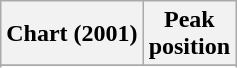<table class="wikitable sortable plainrowheaders" style="text-align:center">
<tr>
<th scope="col">Chart (2001)</th>
<th scope="col">Peak<br> position</th>
</tr>
<tr>
</tr>
<tr>
</tr>
</table>
